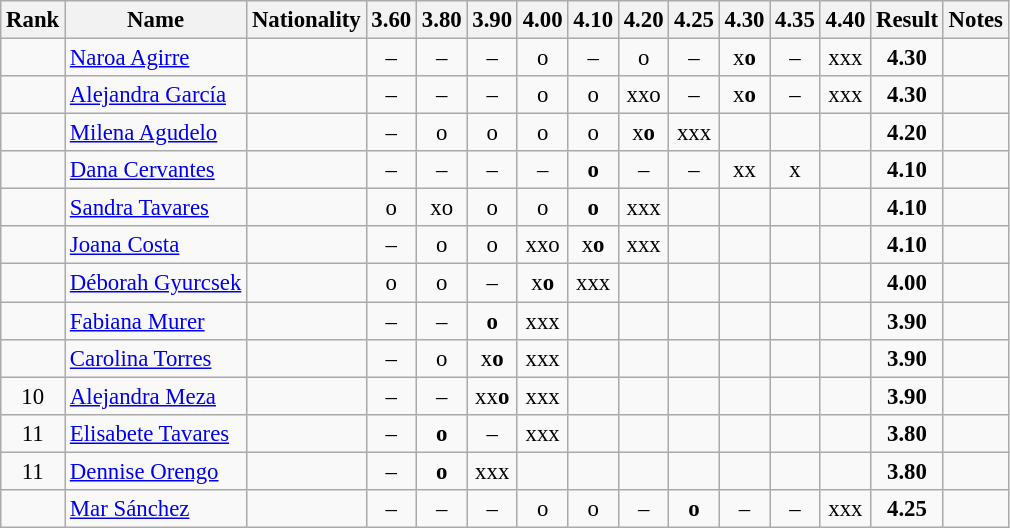<table class="wikitable sortable" style="text-align:center;font-size:95%">
<tr>
<th>Rank</th>
<th>Name</th>
<th>Nationality</th>
<th>3.60</th>
<th>3.80</th>
<th>3.90</th>
<th>4.00</th>
<th>4.10</th>
<th>4.20</th>
<th>4.25</th>
<th>4.30</th>
<th>4.35</th>
<th>4.40</th>
<th>Result</th>
<th>Notes</th>
</tr>
<tr>
<td></td>
<td align=left><a href='#'>Naroa Agirre</a></td>
<td align=left></td>
<td>–</td>
<td>–</td>
<td>–</td>
<td>o</td>
<td>–</td>
<td>o</td>
<td>–</td>
<td>x<strong>o</strong></td>
<td>–</td>
<td>xxx</td>
<td><strong>4.30</strong></td>
<td></td>
</tr>
<tr>
<td></td>
<td align=left><a href='#'>Alejandra García</a></td>
<td align=left></td>
<td>–</td>
<td>–</td>
<td>–</td>
<td>o</td>
<td>o</td>
<td>xxo</td>
<td>–</td>
<td>x<strong>o</strong></td>
<td>–</td>
<td>xxx</td>
<td><strong>4.30</strong></td>
<td></td>
</tr>
<tr>
<td></td>
<td align=left><a href='#'>Milena Agudelo</a></td>
<td align=left></td>
<td>–</td>
<td>o</td>
<td>o</td>
<td>o</td>
<td>o</td>
<td>x<strong>o</strong></td>
<td>xxx</td>
<td></td>
<td></td>
<td></td>
<td><strong>4.20</strong></td>
<td></td>
</tr>
<tr>
<td></td>
<td align=left><a href='#'>Dana Cervantes</a></td>
<td align=left></td>
<td>–</td>
<td>–</td>
<td>–</td>
<td>–</td>
<td><strong>o</strong></td>
<td>–</td>
<td>–</td>
<td>xx</td>
<td>x</td>
<td></td>
<td><strong>4.10</strong></td>
<td></td>
</tr>
<tr>
<td></td>
<td align=left><a href='#'>Sandra Tavares</a></td>
<td align=left></td>
<td>o</td>
<td>xo</td>
<td>o</td>
<td>o</td>
<td><strong>o</strong></td>
<td>xxx</td>
<td></td>
<td></td>
<td></td>
<td></td>
<td><strong>4.10</strong></td>
<td></td>
</tr>
<tr>
<td></td>
<td align=left><a href='#'>Joana Costa</a></td>
<td align=left></td>
<td>–</td>
<td>o</td>
<td>o</td>
<td>xxo</td>
<td>x<strong>o</strong></td>
<td>xxx</td>
<td></td>
<td></td>
<td></td>
<td></td>
<td><strong>4.10</strong></td>
<td></td>
</tr>
<tr>
<td></td>
<td align=left><a href='#'>Déborah Gyurcsek</a></td>
<td align=left></td>
<td>o</td>
<td>o</td>
<td>–</td>
<td>x<strong>o</strong></td>
<td>xxx</td>
<td></td>
<td></td>
<td></td>
<td></td>
<td></td>
<td><strong>4.00</strong></td>
<td></td>
</tr>
<tr>
<td></td>
<td align=left><a href='#'>Fabiana Murer</a></td>
<td align=left></td>
<td>–</td>
<td>–</td>
<td><strong>o</strong></td>
<td>xxx</td>
<td></td>
<td></td>
<td></td>
<td></td>
<td></td>
<td></td>
<td><strong>3.90</strong></td>
<td></td>
</tr>
<tr>
<td></td>
<td align=left><a href='#'>Carolina Torres</a></td>
<td align=left></td>
<td>–</td>
<td>o</td>
<td>x<strong>o</strong></td>
<td>xxx</td>
<td></td>
<td></td>
<td></td>
<td></td>
<td></td>
<td></td>
<td><strong>3.90</strong></td>
<td></td>
</tr>
<tr>
<td>10</td>
<td align=left><a href='#'>Alejandra Meza</a></td>
<td align=left></td>
<td>–</td>
<td>–</td>
<td>xx<strong>o</strong></td>
<td>xxx</td>
<td></td>
<td></td>
<td></td>
<td></td>
<td></td>
<td></td>
<td><strong>3.90</strong></td>
<td></td>
</tr>
<tr>
<td>11</td>
<td align=left><a href='#'>Elisabete Tavares</a></td>
<td align=left></td>
<td>–</td>
<td><strong>o</strong></td>
<td>–</td>
<td>xxx</td>
<td></td>
<td></td>
<td></td>
<td></td>
<td></td>
<td></td>
<td><strong>3.80</strong></td>
<td></td>
</tr>
<tr>
<td>11</td>
<td align=left><a href='#'>Dennise Orengo</a></td>
<td align=left></td>
<td>–</td>
<td><strong>o</strong></td>
<td>xxx</td>
<td></td>
<td></td>
<td></td>
<td></td>
<td></td>
<td></td>
<td></td>
<td><strong>3.80</strong></td>
<td></td>
</tr>
<tr>
<td></td>
<td align=left><a href='#'>Mar Sánchez</a></td>
<td align=left></td>
<td>–</td>
<td>–</td>
<td>–</td>
<td>o</td>
<td>o</td>
<td>–</td>
<td><strong>o</strong></td>
<td>–</td>
<td>–</td>
<td>xxx</td>
<td><strong>4.25</strong></td>
<td></td>
</tr>
</table>
